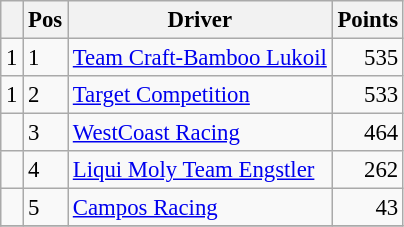<table class="wikitable" style="font-size: 95%;">
<tr>
<th></th>
<th>Pos</th>
<th>Driver</th>
<th>Points</th>
</tr>
<tr>
<td align="left"> 1</td>
<td>1</td>
<td> <a href='#'>Team Craft-Bamboo Lukoil</a></td>
<td align="right">535</td>
</tr>
<tr>
<td align="left"> 1</td>
<td>2</td>
<td> <a href='#'>Target Competition</a></td>
<td align="right">533</td>
</tr>
<tr>
<td align="left"></td>
<td>3</td>
<td> <a href='#'>WestCoast Racing</a></td>
<td align="right">464</td>
</tr>
<tr>
<td align="left"></td>
<td>4</td>
<td> <a href='#'>Liqui Moly Team Engstler</a></td>
<td align="right">262</td>
</tr>
<tr>
<td align="left"></td>
<td>5</td>
<td> <a href='#'>Campos Racing</a></td>
<td align="right">43</td>
</tr>
<tr>
</tr>
</table>
